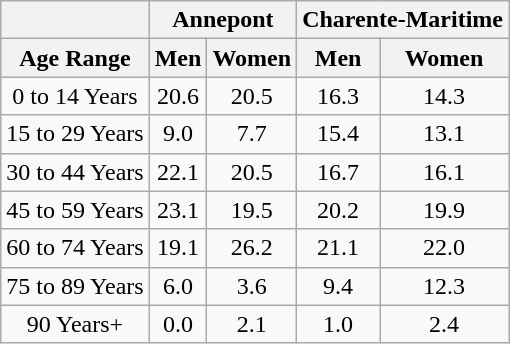<table class="wikitable" style="text-align:center;">
<tr>
<th></th>
<th colspan=2><strong>Annepont</strong></th>
<th colspan=2><strong>Charente-Maritime</strong></th>
</tr>
<tr>
<th><strong>Age Range</strong></th>
<th><strong>Men</strong></th>
<th><strong>Women</strong></th>
<th><strong>Men</strong></th>
<th><strong>Women</strong></th>
</tr>
<tr>
<td>0 to 14 Years</td>
<td>20.6</td>
<td>20.5</td>
<td>16.3</td>
<td>14.3</td>
</tr>
<tr>
<td>15 to 29 Years</td>
<td>9.0</td>
<td>7.7</td>
<td>15.4</td>
<td>13.1</td>
</tr>
<tr>
<td>30 to 44 Years</td>
<td>22.1</td>
<td>20.5</td>
<td>16.7</td>
<td>16.1</td>
</tr>
<tr>
<td>45 to 59 Years</td>
<td>23.1</td>
<td>19.5</td>
<td>20.2</td>
<td>19.9</td>
</tr>
<tr>
<td>60 to 74 Years</td>
<td>19.1</td>
<td>26.2</td>
<td>21.1</td>
<td>22.0</td>
</tr>
<tr>
<td>75 to 89 Years</td>
<td>6.0</td>
<td>3.6</td>
<td>9.4</td>
<td>12.3</td>
</tr>
<tr>
<td>90 Years+</td>
<td>0.0</td>
<td>2.1</td>
<td>1.0</td>
<td>2.4</td>
</tr>
</table>
